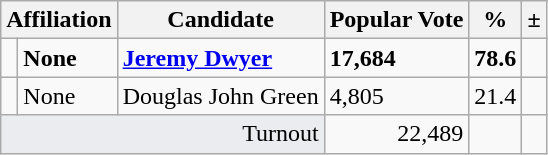<table class="wikitable col4right col5right">
<tr>
<th colspan="2">Affiliation</th>
<th>Candidate</th>
<th>Popular Vote</th>
<th>%</th>
<th>±</th>
</tr>
<tr>
<td></td>
<td><strong>None</strong></td>
<td><strong><a href='#'>Jeremy Dwyer</a></strong></td>
<td><strong>17,684</strong></td>
<td><strong>78.6</strong></td>
<td></td>
</tr>
<tr>
<td></td>
<td>None</td>
<td>Douglas John Green</td>
<td>4,805</td>
<td>21.4</td>
<td></td>
</tr>
<tr>
<td colspan="3" style="text-align:right;background-color:#eaecf0">Turnout</td>
<td style="text-align:right">22,489</td>
<td></td>
</tr>
</table>
